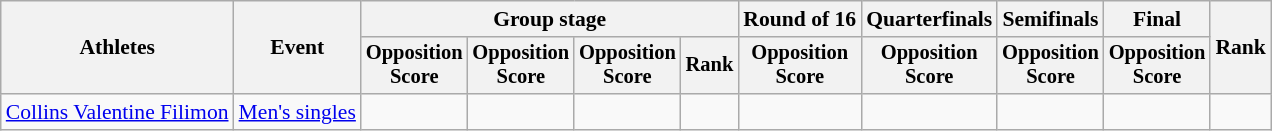<table class="wikitable" style="font-size:90%">
<tr>
<th rowspan="2">Athletes</th>
<th rowspan="2">Event</th>
<th colspan="4">Group stage</th>
<th>Round of 16</th>
<th>Quarterfinals</th>
<th>Semifinals</th>
<th>Final</th>
<th rowspan="2">Rank</th>
</tr>
<tr style="font-size:95%">
<th>Opposition<br>Score</th>
<th>Opposition<br>Score</th>
<th>Opposition<br>Score</th>
<th>Rank</th>
<th>Opposition<br>Score</th>
<th>Opposition<br>Score</th>
<th>Opposition<br>Score</th>
<th>Opposition<br>Score</th>
</tr>
<tr align="center">
<td align="left"><a href='#'>Collins Valentine Filimon</a></td>
<td align="left"><a href='#'>Men's singles</a></td>
<td><br></td>
<td><br></td>
<td><br></td>
<td></td>
<td></td>
<td></td>
<td></td>
<td></td>
<td></td>
</tr>
</table>
